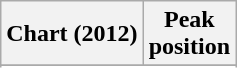<table class="wikitable sortable">
<tr>
<th align="left">Chart (2012)</th>
<th align="center">Peak<br>position</th>
</tr>
<tr>
</tr>
<tr>
</tr>
<tr>
</tr>
<tr>
</tr>
</table>
